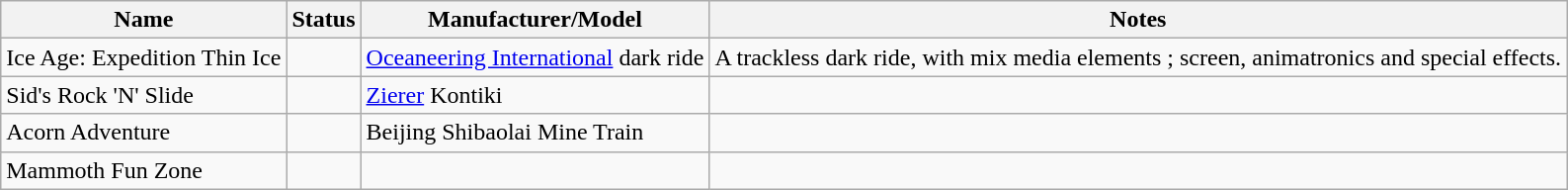<table class="wikitable sortable">
<tr>
<th>Name</th>
<th>Status</th>
<th>Manufacturer/Model</th>
<th>Notes</th>
</tr>
<tr>
<td>Ice Age: Expedition Thin Ice</td>
<td></td>
<td><a href='#'>Oceaneering International</a> dark ride</td>
<td>A trackless dark ride, with mix media elements ; screen, animatronics and special effects.</td>
</tr>
<tr>
<td>Sid's Rock 'N' Slide</td>
<td></td>
<td><a href='#'>Zierer</a> Kontiki</td>
<td></td>
</tr>
<tr>
<td>Acorn Adventure</td>
<td></td>
<td>Beijing Shibaolai Mine Train</td>
<td></td>
</tr>
<tr>
<td>Mammoth Fun Zone</td>
<td></td>
<td></td>
<td></td>
</tr>
</table>
